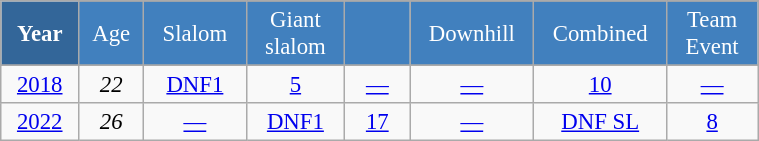<table class="wikitable" style="font-size:95%; text-align:center; border:grey solid 1px; border-collapse:collapse;" width="40%">
<tr style="background-color:#369; color:white;">
<td rowspan="2" colspan="1" width="4%"><strong>Year</strong></td>
</tr>
<tr style="background-color:#4180be; color:white;">
<td width="3%">Age</td>
<td width="5%">Slalom</td>
<td width="5%">Giant<br>slalom</td>
<td width="5%"></td>
<td width="5%">Downhill</td>
<td width="5%">Combined</td>
<td width="5%">Team Event</td>
</tr>
<tr style="background-color:#8CB2D8; color:white;">
</tr>
<tr>
<td><a href='#'>2018</a></td>
<td><em>22</em></td>
<td><a href='#'>DNF1</a></td>
<td><a href='#'>5</a></td>
<td><a href='#'>—</a></td>
<td><a href='#'>—</a></td>
<td><a href='#'>10</a></td>
<td><a href='#'>—</a></td>
</tr>
<tr>
<td><a href='#'>2022</a></td>
<td><em>26</em></td>
<td><a href='#'>—</a></td>
<td><a href='#'>DNF1</a></td>
<td><a href='#'>17</a></td>
<td><a href='#'>—</a></td>
<td><a href='#'>DNF SL </a></td>
<td><a href='#'>8</a></td>
</tr>
</table>
